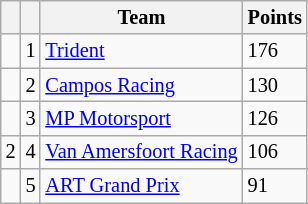<table class="wikitable" style="font-size: 85%;">
<tr>
<th></th>
<th></th>
<th>Team</th>
<th>Points</th>
</tr>
<tr>
<td align="left"></td>
<td align="center">1</td>
<td> <a href='#'>Trident</a></td>
<td>176</td>
</tr>
<tr>
<td align="left"></td>
<td align="center">2</td>
<td> <a href='#'>Campos Racing</a></td>
<td>130</td>
</tr>
<tr>
<td align="left"></td>
<td align="center">3</td>
<td> <a href='#'>MP Motorsport</a></td>
<td>126</td>
</tr>
<tr>
<td align="left"> 2</td>
<td align="center">4</td>
<td> <a href='#'>Van Amersfoort Racing</a></td>
<td>106</td>
</tr>
<tr>
<td align="left"></td>
<td align="center">5</td>
<td> <a href='#'>ART Grand Prix</a></td>
<td>91</td>
</tr>
</table>
